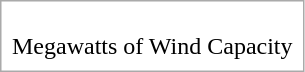<table style="border:solid 1px #aaa;" cellpadding="7" cellspacing="0" class="floatleft">
<tr>
<td></td>
</tr>
<tr>
<td>Megawatts of Wind Capacity </td>
</tr>
</table>
